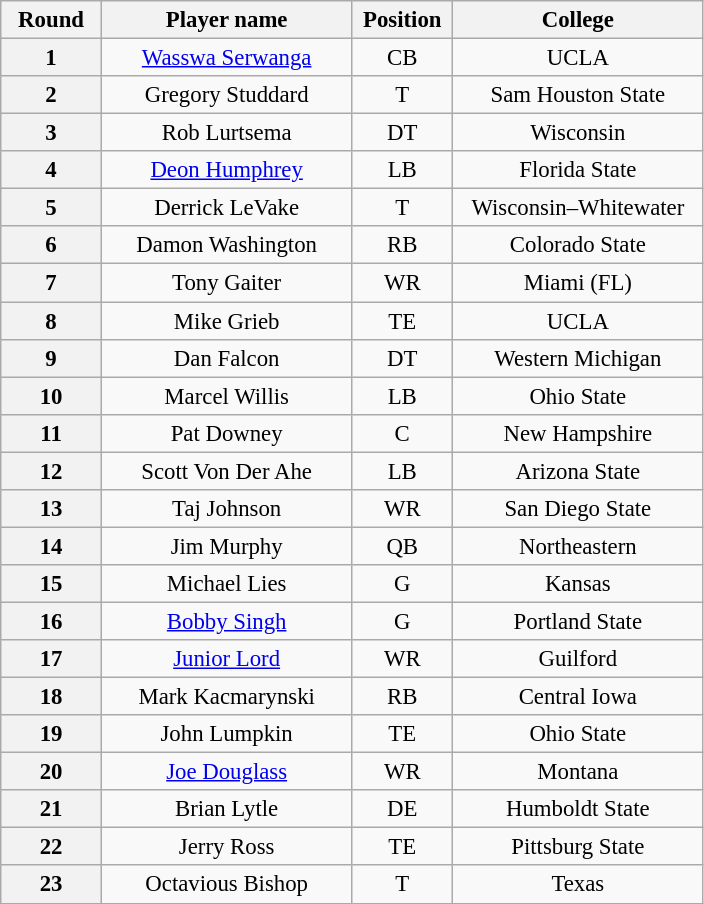<table class="wikitable" style="font-size:95%; text-align:center">
<tr>
<th width="60">Round</th>
<th width="160">Player name</th>
<th width="60">Position</th>
<th width="160">College</th>
</tr>
<tr>
<th>1</th>
<td><a href='#'>Wasswa Serwanga</a></td>
<td>CB</td>
<td>UCLA</td>
</tr>
<tr>
<th>2</th>
<td>Gregory Studdard</td>
<td>T</td>
<td>Sam Houston State</td>
</tr>
<tr>
<th>3</th>
<td>Rob Lurtsema</td>
<td>DT</td>
<td>Wisconsin</td>
</tr>
<tr>
<th>4</th>
<td><a href='#'>Deon Humphrey</a></td>
<td>LB</td>
<td>Florida State</td>
</tr>
<tr>
<th>5</th>
<td>Derrick LeVake</td>
<td>T</td>
<td>Wisconsin–Whitewater</td>
</tr>
<tr>
<th>6</th>
<td>Damon Washington</td>
<td>RB</td>
<td>Colorado State</td>
</tr>
<tr>
<th>7</th>
<td>Tony Gaiter</td>
<td>WR</td>
<td>Miami (FL)</td>
</tr>
<tr>
<th>8</th>
<td>Mike Grieb</td>
<td>TE</td>
<td>UCLA</td>
</tr>
<tr>
<th>9</th>
<td>Dan Falcon</td>
<td>DT</td>
<td>Western Michigan</td>
</tr>
<tr>
<th>10</th>
<td>Marcel Willis</td>
<td>LB</td>
<td>Ohio State</td>
</tr>
<tr>
<th>11</th>
<td>Pat Downey</td>
<td>C</td>
<td>New Hampshire</td>
</tr>
<tr>
<th>12</th>
<td>Scott Von Der Ahe</td>
<td>LB</td>
<td>Arizona State</td>
</tr>
<tr>
<th>13</th>
<td>Taj Johnson</td>
<td>WR</td>
<td>San Diego State</td>
</tr>
<tr>
<th>14</th>
<td>Jim Murphy</td>
<td>QB</td>
<td>Northeastern</td>
</tr>
<tr>
<th>15</th>
<td>Michael Lies</td>
<td>G</td>
<td>Kansas</td>
</tr>
<tr>
<th>16</th>
<td><a href='#'>Bobby Singh</a></td>
<td>G</td>
<td>Portland State</td>
</tr>
<tr>
<th>17</th>
<td><a href='#'>Junior Lord</a></td>
<td>WR</td>
<td>Guilford</td>
</tr>
<tr>
<th>18</th>
<td>Mark Kacmarynski</td>
<td>RB</td>
<td>Central Iowa</td>
</tr>
<tr>
<th>19</th>
<td>John Lumpkin</td>
<td>TE</td>
<td>Ohio State</td>
</tr>
<tr>
<th>20</th>
<td><a href='#'>Joe Douglass</a></td>
<td>WR</td>
<td>Montana</td>
</tr>
<tr>
<th>21</th>
<td>Brian Lytle</td>
<td>DE</td>
<td>Humboldt State</td>
</tr>
<tr>
<th>22</th>
<td>Jerry Ross</td>
<td>TE</td>
<td>Pittsburg State</td>
</tr>
<tr>
<th>23</th>
<td>Octavious Bishop</td>
<td>T</td>
<td>Texas</td>
</tr>
</table>
